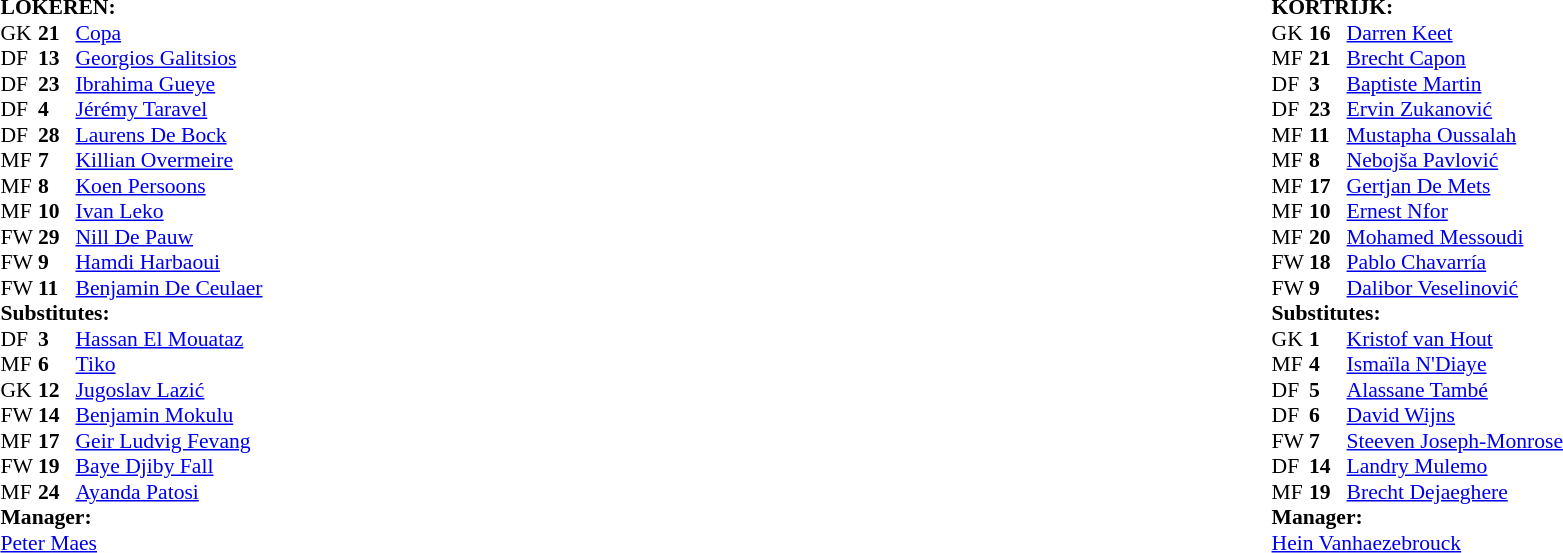<table width="100%">
<tr>
<td valign="top" width="50%"><br><table style="font-size: 90%" cellspacing="0" cellpadding="0">
<tr>
<td colspan="4"><strong>LOKEREN:</strong></td>
</tr>
<tr>
<th width="25"></th>
<th width="25"></th>
</tr>
<tr>
<td>GK</td>
<td><strong>21</strong></td>
<td> <a href='#'>Copa</a></td>
</tr>
<tr>
<td>DF</td>
<td><strong>13</strong></td>
<td> <a href='#'>Georgios Galitsios</a></td>
</tr>
<tr>
<td>DF</td>
<td><strong>23</strong></td>
<td> <a href='#'>Ibrahima Gueye</a></td>
</tr>
<tr>
<td>DF</td>
<td><strong>4</strong></td>
<td> <a href='#'>Jérémy Taravel</a></td>
</tr>
<tr>
<td>DF</td>
<td><strong>28</strong></td>
<td> <a href='#'>Laurens De Bock</a></td>
</tr>
<tr>
<td>MF</td>
<td><strong>7</strong></td>
<td> <a href='#'>Killian Overmeire</a></td>
</tr>
<tr>
<td>MF</td>
<td><strong>8</strong></td>
<td> <a href='#'>Koen Persoons</a></td>
</tr>
<tr>
<td>MF</td>
<td><strong>10</strong></td>
<td> <a href='#'>Ivan Leko</a></td>
<td></td>
<td></td>
</tr>
<tr>
<td>FW</td>
<td><strong>29</strong></td>
<td> <a href='#'>Nill De Pauw</a></td>
<td></td>
<td></td>
</tr>
<tr>
<td>FW</td>
<td><strong>9</strong></td>
<td> <a href='#'>Hamdi Harbaoui</a></td>
<td></td>
<td></td>
</tr>
<tr>
<td>FW</td>
<td><strong>11</strong></td>
<td> <a href='#'>Benjamin De Ceulaer</a></td>
<td></td>
</tr>
<tr>
<td colspan=4><strong>Substitutes:</strong></td>
</tr>
<tr>
<td>DF</td>
<td><strong>3</strong></td>
<td> <a href='#'>Hassan El Mouataz</a></td>
<td></td>
<td></td>
</tr>
<tr>
<td>MF</td>
<td><strong>6</strong></td>
<td> <a href='#'>Tiko</a></td>
</tr>
<tr>
<td>GK</td>
<td><strong>12</strong></td>
<td> <a href='#'>Jugoslav Lazić</a></td>
</tr>
<tr>
<td>FW</td>
<td><strong>14</strong></td>
<td> <a href='#'>Benjamin Mokulu</a></td>
</tr>
<tr>
<td>MF</td>
<td><strong>17</strong></td>
<td> <a href='#'>Geir Ludvig Fevang</a></td>
<td></td>
<td></td>
</tr>
<tr>
<td>FW</td>
<td><strong>19</strong></td>
<td> <a href='#'>Baye Djiby Fall</a></td>
<td></td>
<td></td>
</tr>
<tr>
<td>MF</td>
<td><strong>24</strong></td>
<td> <a href='#'>Ayanda Patosi</a></td>
</tr>
<tr>
<td colspan=4><strong>Manager:</strong></td>
</tr>
<tr>
<td colspan="4"> <a href='#'>Peter Maes</a></td>
</tr>
</table>
</td>
<td valign="top" width="50%"><br><table style="font-size: 90%" cellspacing="0" cellpadding="0" align=center>
<tr>
<td colspan="4"><strong>KORTRIJK:</strong></td>
</tr>
<tr>
<th width="25"></th>
<th width="25"></th>
</tr>
<tr>
<td>GK</td>
<td><strong>16</strong></td>
<td> <a href='#'>Darren Keet</a></td>
</tr>
<tr>
<td>MF</td>
<td><strong>21</strong></td>
<td> <a href='#'>Brecht Capon</a></td>
</tr>
<tr>
<td>DF</td>
<td><strong>3</strong></td>
<td> <a href='#'>Baptiste Martin</a></td>
<td></td>
</tr>
<tr>
<td>DF</td>
<td><strong>23</strong></td>
<td> <a href='#'>Ervin Zukanović</a></td>
</tr>
<tr>
<td>MF</td>
<td><strong>11</strong></td>
<td> <a href='#'>Mustapha Oussalah</a></td>
</tr>
<tr>
<td>MF</td>
<td><strong>8</strong></td>
<td> <a href='#'>Nebojša Pavlović</a></td>
</tr>
<tr>
<td>MF</td>
<td><strong>17</strong></td>
<td> <a href='#'>Gertjan De Mets</a></td>
<td></td>
</tr>
<tr>
<td>MF</td>
<td><strong>10</strong></td>
<td> <a href='#'>Ernest Nfor</a></td>
<td></td>
<td></td>
</tr>
<tr>
<td>MF</td>
<td><strong>20</strong></td>
<td> <a href='#'>Mohamed Messoudi</a></td>
</tr>
<tr>
<td>FW</td>
<td><strong>18</strong></td>
<td> <a href='#'>Pablo Chavarría</a></td>
<td></td>
<td></td>
</tr>
<tr>
<td>FW</td>
<td><strong>9</strong></td>
<td> <a href='#'>Dalibor Veselinović</a></td>
</tr>
<tr>
<td colspan=4><strong>Substitutes:</strong></td>
</tr>
<tr>
<td>GK</td>
<td><strong>1</strong></td>
<td> <a href='#'>Kristof van Hout</a></td>
</tr>
<tr>
<td>MF</td>
<td><strong>4</strong></td>
<td> <a href='#'>Ismaïla N'Diaye</a></td>
</tr>
<tr>
<td>DF</td>
<td><strong>5</strong></td>
<td> <a href='#'>Alassane També</a></td>
</tr>
<tr>
<td>DF</td>
<td><strong>6</strong></td>
<td> <a href='#'>David Wijns</a></td>
</tr>
<tr>
<td>FW</td>
<td><strong>7</strong></td>
<td> <a href='#'>Steeven Joseph-Monrose</a></td>
<td></td>
<td></td>
</tr>
<tr>
<td>DF</td>
<td><strong>14</strong></td>
<td> <a href='#'>Landry Mulemo</a></td>
</tr>
<tr>
<td>MF</td>
<td><strong>19</strong></td>
<td> <a href='#'>Brecht Dejaeghere</a></td>
<td></td>
<td></td>
</tr>
<tr>
<td colspan=4><strong>Manager:</strong></td>
</tr>
<tr>
<td colspan="4"> <a href='#'>Hein Vanhaezebrouck</a></td>
</tr>
</table>
</td>
</tr>
</table>
